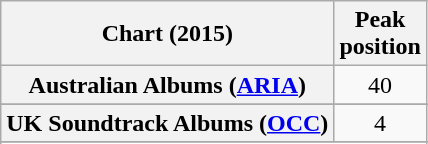<table class="wikitable sortable plainrowheaders" style="text-align:center;">
<tr>
<th scope="col">Chart (2015)</th>
<th scope="col">Peak<br>position</th>
</tr>
<tr>
<th scope="row">Australian Albums (<a href='#'>ARIA</a>)</th>
<td>40</td>
</tr>
<tr>
</tr>
<tr>
</tr>
<tr>
</tr>
<tr>
<th scope="row">UK Soundtrack Albums (<a href='#'>OCC</a>)</th>
<td>4</td>
</tr>
<tr>
</tr>
<tr>
</tr>
<tr>
</tr>
</table>
